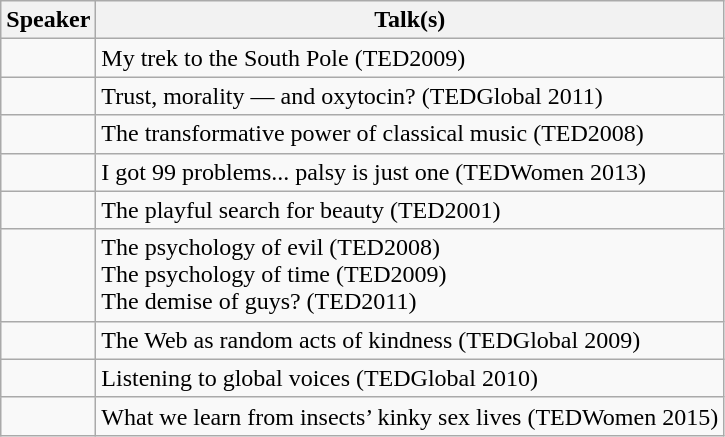<table class='wikitable sortable'>
<tr>
<th>Speaker</th>
<th>Talk(s)</th>
</tr>
<tr>
<td></td>
<td>My trek to the South Pole (TED2009)</td>
</tr>
<tr>
<td></td>
<td>Trust, morality — and oxytocin? (TEDGlobal 2011)</td>
</tr>
<tr>
<td></td>
<td>The transformative power of classical music (TED2008)</td>
</tr>
<tr>
<td></td>
<td>I got 99 problems... palsy is just one (TEDWomen 2013)</td>
</tr>
<tr>
<td></td>
<td>The playful search for beauty (TED2001)</td>
</tr>
<tr>
<td></td>
<td>The psychology of evil (TED2008)<br> The psychology of time (TED2009)<br> The demise of guys? (TED2011)</td>
</tr>
<tr>
<td></td>
<td>The Web as random acts of kindness (TEDGlobal 2009)</td>
</tr>
<tr>
<td></td>
<td>Listening to global voices (TEDGlobal 2010)</td>
</tr>
<tr>
<td></td>
<td>What we learn from insects’ kinky sex lives (TEDWomen 2015)</td>
</tr>
</table>
